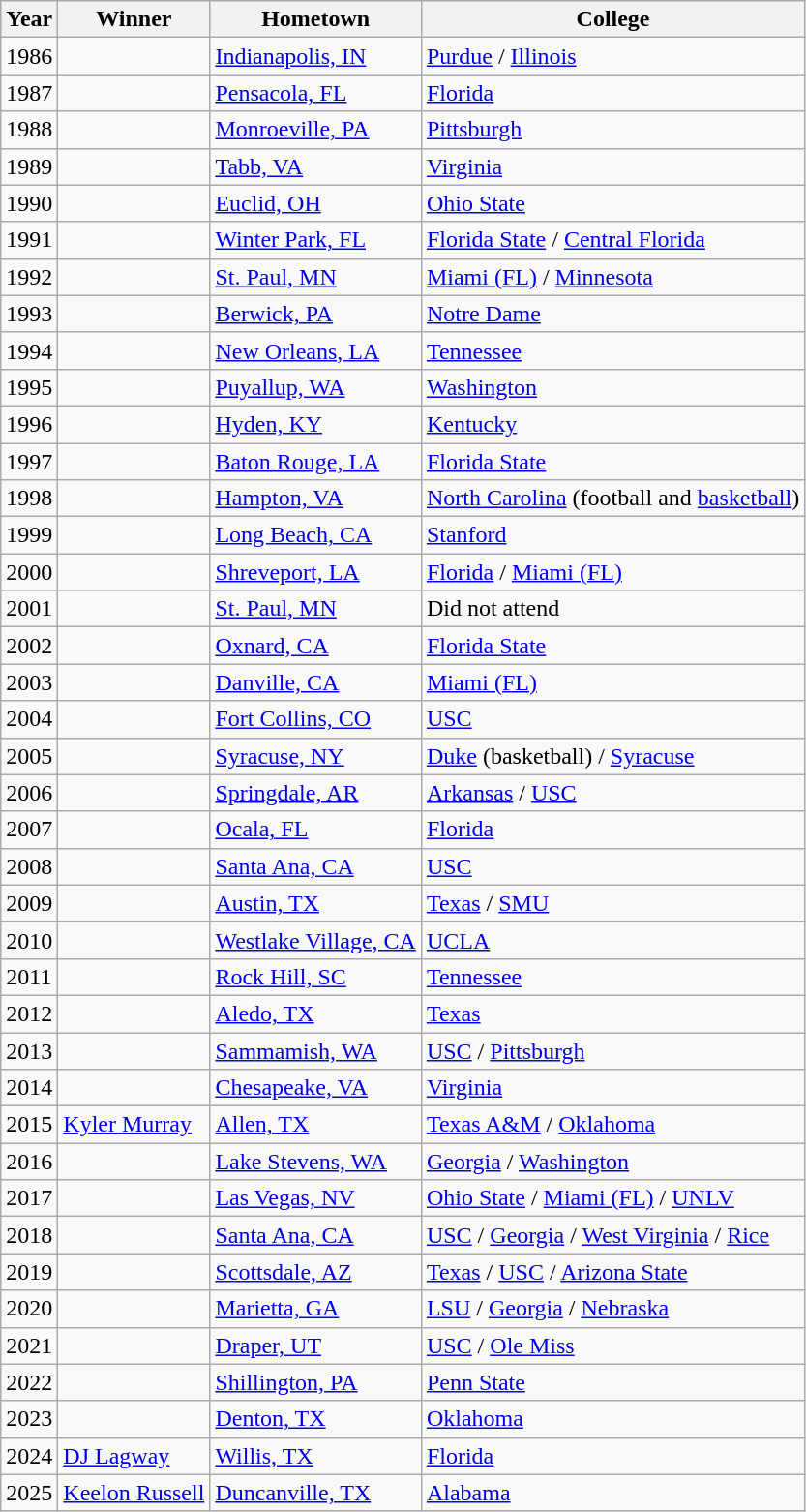<table class="wikitable sortable">
<tr>
<th>Year</th>
<th>Winner</th>
<th>Hometown</th>
<th>College</th>
</tr>
<tr>
<td>1986</td>
<td></td>
<td><a href='#'>Indianapolis, IN</a></td>
<td><a href='#'>Purdue</a> / <a href='#'>Illinois</a></td>
</tr>
<tr>
<td>1987</td>
<td></td>
<td><a href='#'>Pensacola, FL</a></td>
<td><a href='#'>Florida</a></td>
</tr>
<tr>
<td>1988</td>
<td></td>
<td><a href='#'>Monroeville, PA</a></td>
<td><a href='#'>Pittsburgh</a></td>
</tr>
<tr>
<td>1989</td>
<td></td>
<td><a href='#'>Tabb, VA</a></td>
<td><a href='#'>Virginia</a></td>
</tr>
<tr>
<td>1990</td>
<td></td>
<td><a href='#'>Euclid, OH</a></td>
<td><a href='#'>Ohio State</a></td>
</tr>
<tr>
<td>1991</td>
<td></td>
<td><a href='#'>Winter Park, FL</a></td>
<td><a href='#'>Florida State</a> / <a href='#'>Central Florida</a></td>
</tr>
<tr>
<td>1992</td>
<td></td>
<td><a href='#'>St. Paul, MN</a></td>
<td><a href='#'>Miami (FL)</a> / <a href='#'>Minnesota</a></td>
</tr>
<tr>
<td>1993</td>
<td></td>
<td><a href='#'>Berwick, PA</a></td>
<td><a href='#'>Notre Dame</a></td>
</tr>
<tr>
<td>1994</td>
<td></td>
<td><a href='#'>New Orleans, LA</a></td>
<td><a href='#'>Tennessee</a></td>
</tr>
<tr>
<td>1995</td>
<td></td>
<td><a href='#'>Puyallup, WA</a></td>
<td><a href='#'>Washington</a></td>
</tr>
<tr>
<td>1996</td>
<td></td>
<td><a href='#'>Hyden, KY</a></td>
<td><a href='#'>Kentucky</a></td>
</tr>
<tr>
<td>1997</td>
<td></td>
<td><a href='#'>Baton Rouge, LA</a></td>
<td><a href='#'>Florida State</a></td>
</tr>
<tr>
<td>1998</td>
<td></td>
<td><a href='#'>Hampton, VA</a></td>
<td><a href='#'>North Carolina</a> (football and <a href='#'>basketball</a>)</td>
</tr>
<tr>
<td>1999</td>
<td></td>
<td><a href='#'>Long Beach, CA</a></td>
<td><a href='#'>Stanford</a></td>
</tr>
<tr>
<td>2000</td>
<td></td>
<td><a href='#'>Shreveport, LA</a></td>
<td><a href='#'>Florida</a> / <a href='#'>Miami (FL)</a></td>
</tr>
<tr>
<td>2001</td>
<td></td>
<td><a href='#'>St. Paul, MN</a></td>
<td>Did not attend</td>
</tr>
<tr>
<td>2002</td>
<td></td>
<td><a href='#'>Oxnard, CA</a></td>
<td><a href='#'>Florida State</a></td>
</tr>
<tr>
<td>2003</td>
<td></td>
<td><a href='#'>Danville, CA</a></td>
<td><a href='#'>Miami (FL)</a></td>
</tr>
<tr>
<td>2004</td>
<td></td>
<td><a href='#'>Fort Collins, CO</a></td>
<td><a href='#'>USC</a></td>
</tr>
<tr>
<td>2005</td>
<td></td>
<td><a href='#'>Syracuse, NY</a></td>
<td><a href='#'>Duke</a> (basketball) / <a href='#'>Syracuse</a></td>
</tr>
<tr>
<td>2006</td>
<td></td>
<td><a href='#'>Springdale, AR</a></td>
<td><a href='#'>Arkansas</a> / <a href='#'>USC</a></td>
</tr>
<tr>
<td>2007</td>
<td></td>
<td><a href='#'>Ocala, FL</a></td>
<td><a href='#'>Florida</a></td>
</tr>
<tr>
<td>2008</td>
<td></td>
<td><a href='#'>Santa Ana, CA</a></td>
<td><a href='#'>USC</a></td>
</tr>
<tr>
<td>2009</td>
<td></td>
<td><a href='#'>Austin, TX</a></td>
<td><a href='#'>Texas</a> / <a href='#'>SMU</a></td>
</tr>
<tr>
<td>2010</td>
<td></td>
<td><a href='#'>Westlake Village, CA</a></td>
<td><a href='#'>UCLA</a></td>
</tr>
<tr>
<td>2011</td>
<td></td>
<td><a href='#'>Rock Hill, SC</a></td>
<td><a href='#'>Tennessee</a></td>
</tr>
<tr>
<td>2012</td>
<td></td>
<td><a href='#'>Aledo, TX</a></td>
<td><a href='#'>Texas</a></td>
</tr>
<tr>
<td>2013</td>
<td></td>
<td><a href='#'>Sammamish, WA</a></td>
<td><a href='#'>USC</a> / <a href='#'>Pittsburgh</a></td>
</tr>
<tr>
<td>2014</td>
<td></td>
<td><a href='#'>Chesapeake, VA</a></td>
<td><a href='#'>Virginia</a></td>
</tr>
<tr>
<td>2015</td>
<td><a href='#'>Kyler Murray</a></td>
<td><a href='#'>Allen, TX</a></td>
<td><a href='#'>Texas A&M</a> / <a href='#'>Oklahoma</a></td>
</tr>
<tr>
<td>2016</td>
<td></td>
<td><a href='#'>Lake Stevens, WA</a></td>
<td><a href='#'>Georgia</a> / <a href='#'>Washington</a></td>
</tr>
<tr>
<td>2017</td>
<td></td>
<td><a href='#'>Las Vegas, NV</a></td>
<td><a href='#'>Ohio State</a> / <a href='#'>Miami (FL)</a> / <a href='#'>UNLV</a></td>
</tr>
<tr>
<td>2018</td>
<td></td>
<td><a href='#'>Santa Ana, CA</a></td>
<td><a href='#'>USC</a> / <a href='#'>Georgia</a> / <a href='#'>West Virginia</a> / <a href='#'>Rice</a></td>
</tr>
<tr>
<td>2019</td>
<td></td>
<td><a href='#'>Scottsdale, AZ</a></td>
<td><a href='#'>Texas</a> / <a href='#'>USC</a> / <a href='#'>Arizona State</a></td>
</tr>
<tr>
<td>2020</td>
<td></td>
<td><a href='#'>Marietta, GA</a></td>
<td><a href='#'>LSU</a>  / <a href='#'>Georgia</a> / <a href='#'>Nebraska</a></td>
</tr>
<tr>
<td>2021</td>
<td></td>
<td><a href='#'>Draper, UT</a></td>
<td><a href='#'>USC</a> / <a href='#'>Ole Miss</a></td>
</tr>
<tr>
<td>2022</td>
<td></td>
<td><a href='#'>Shillington, PA</a></td>
<td><a href='#'>Penn State</a></td>
</tr>
<tr>
<td>2023</td>
<td></td>
<td><a href='#'>Denton, TX</a></td>
<td><a href='#'>Oklahoma</a></td>
</tr>
<tr>
<td>2024</td>
<td><a href='#'>DJ Lagway</a></td>
<td><a href='#'>Willis, TX</a></td>
<td><a href='#'>Florida</a></td>
</tr>
<tr>
<td>2025</td>
<td><a href='#'>Keelon Russell</a></td>
<td><a href='#'>Duncanville, TX</a></td>
<td><a href='#'>Alabama</a></td>
</tr>
</table>
